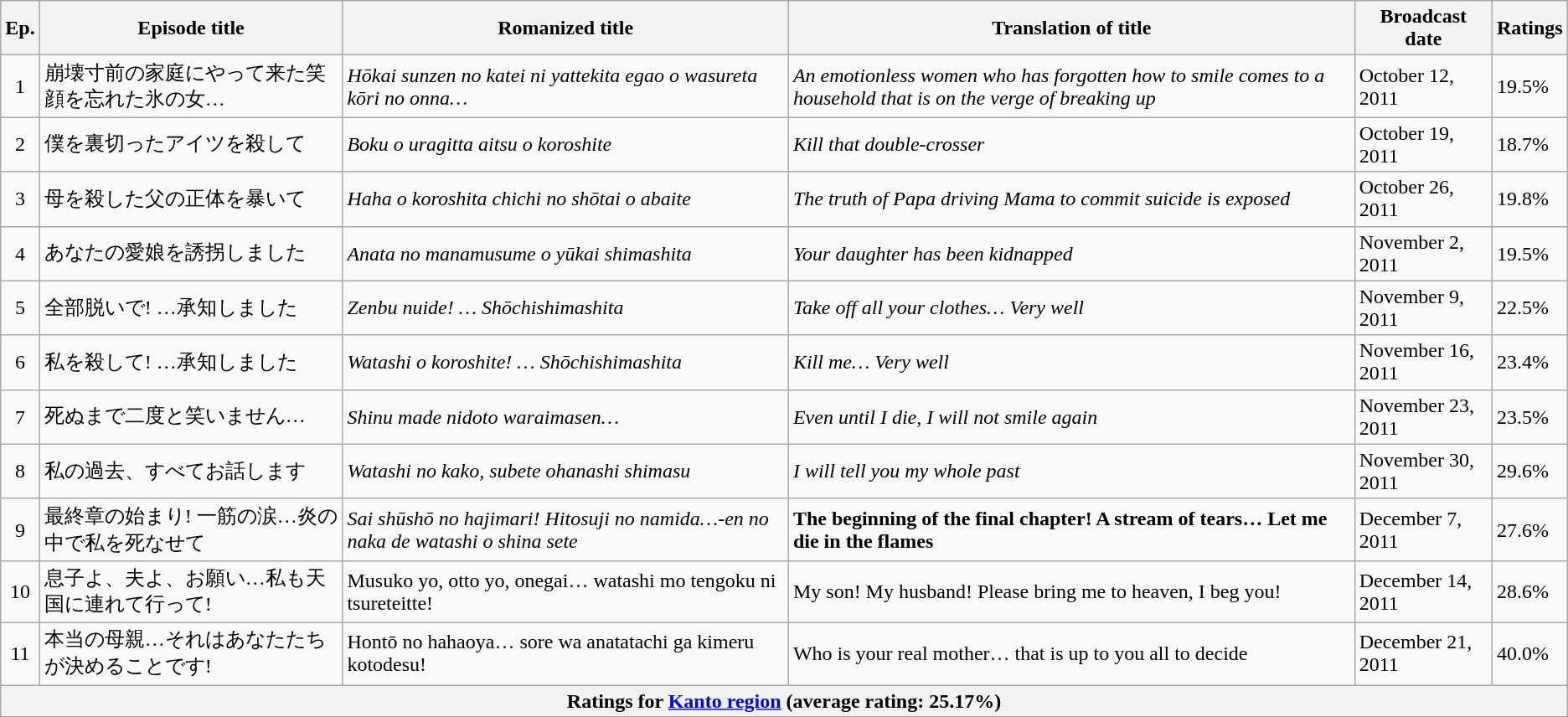<table class="wikitable" style="text-align:center">
<tr style="text-align:center">
<th>Ep.</th>
<th>Episode title</th>
<th>Romanized title</th>
<th>Translation of title</th>
<th>Broadcast date</th>
<th>Ratings</th>
</tr>
<tr>
<td>1</td>
<td align="left">崩壊寸前の家庭にやって来た笑顔を忘れた氷の女…</td>
<td align=left><em>Hōkai sunzen no katei ni yattekita egao o wasureta kōri no onna…</em></td>
<td align=left><em>An emotionless women who has forgotten how to smile comes to a household that is on the verge of breaking up</em></td>
<td align=left>October 12, 2011</td>
<td align=left>19.5%</td>
</tr>
<tr>
<td>2</td>
<td align="left">僕を裏切ったアイツを殺して</td>
<td align=left><em>Boku o uragitta aitsu o koroshite</em></td>
<td align=left><em>Kill that double-crosser</em></td>
<td align=left>October 19, 2011</td>
<td align=left><span>18.7%</span></td>
</tr>
<tr>
<td>3</td>
<td align="left">母を殺した父の正体を暴いて</td>
<td align=left><em>Haha o koroshita chichi no shōtai o abaite</em></td>
<td align=left><em>The truth of Papa driving Mama to commit suicide is exposed</em></td>
<td align=left>October 26, 2011</td>
<td align=left>19.8%</td>
</tr>
<tr>
<td>4</td>
<td align="left">あなたの愛娘を誘拐しました</td>
<td align=left><em>Anata no manamusume o yūkai shimashita</em></td>
<td align=left><em>Your daughter has been kidnapped</em></td>
<td align=left>November 2, 2011</td>
<td align=left>19.5%</td>
</tr>
<tr>
<td>5</td>
<td align="left">全部脱いで! …承知しました</td>
<td align=left><em>Zenbu nuide! … Shōchishimashita</em></td>
<td align=left><em>Take off all your clothes… Very well</em></td>
<td align=left>November 9, 2011</td>
<td align=left>22.5%</td>
</tr>
<tr>
<td>6</td>
<td align="left">私を殺して! …承知しました</td>
<td align=left><em>Watashi o koroshite! … Shōchishimashita</em></td>
<td align=left><em>Kill me… Very well</em></td>
<td align=left>November 16, 2011</td>
<td align=left>23.4%</td>
</tr>
<tr>
<td>7</td>
<td align="left">死ぬまで二度と笑いません…</td>
<td align=left><em>Shinu made nidoto waraimasen…</em></td>
<td align=left><em>Even until I die, I will not smile again</em></td>
<td align=left>November 23, 2011</td>
<td align=left>23.5%</td>
</tr>
<tr>
<td>8</td>
<td align="left">私の過去、すべてお話します</td>
<td align=left><em>Watashi no kako, subete ohanashi shimasu</em></td>
<td align=left><em>I will tell you my whole past</em></td>
<td align=left>November 30, 2011</td>
<td align=left>29.6%</td>
</tr>
<tr>
<td>9</td>
<td align="left">最終章の始まり! 一筋の涙…炎の中で私を死なせて</td>
<td align=left><em>Sai shūshō no hajimari! Hitosuji no namida…-en no naka de watashi o shina sete</em></td>
<td align=left><strong>The beginning of the final chapter! A stream of tears… Let me die in the flames<em></td>
<td align=left>December 7, 2011</td>
<td align=left>27.6%</td>
</tr>
<tr>
<td>10</td>
<td align="left">息子よ、夫よ、お願い…私も天国に連れて行って!</td>
<td align=left></em>Musuko yo, otto yo, onegai… watashi mo tengoku ni tsureteitte!<em></td>
<td align=left></em>My son! My husband! Please bring me to heaven, I beg you!<em></td>
<td align=left>December 14, 2011</td>
<td align=left>28.6%</td>
</tr>
<tr>
<td>11</td>
<td align="left">本当の母親…それはあなたたちが決めることです!</td>
<td align=left></em>Hontō no hahaoya… sore wa anatatachi ga kimeru kotodesu!<em></td>
<td align=left></em>Who is your real mother… that is up to you all to decide<em></td>
<td align=left>December 21, 2011</td>
<td align=left><span>40.0%</span></td>
</tr>
<tr>
<th colspan="6">Ratings for <a href='#'>Kanto region</a> (average rating: 25.17%)</th>
</tr>
</table>
